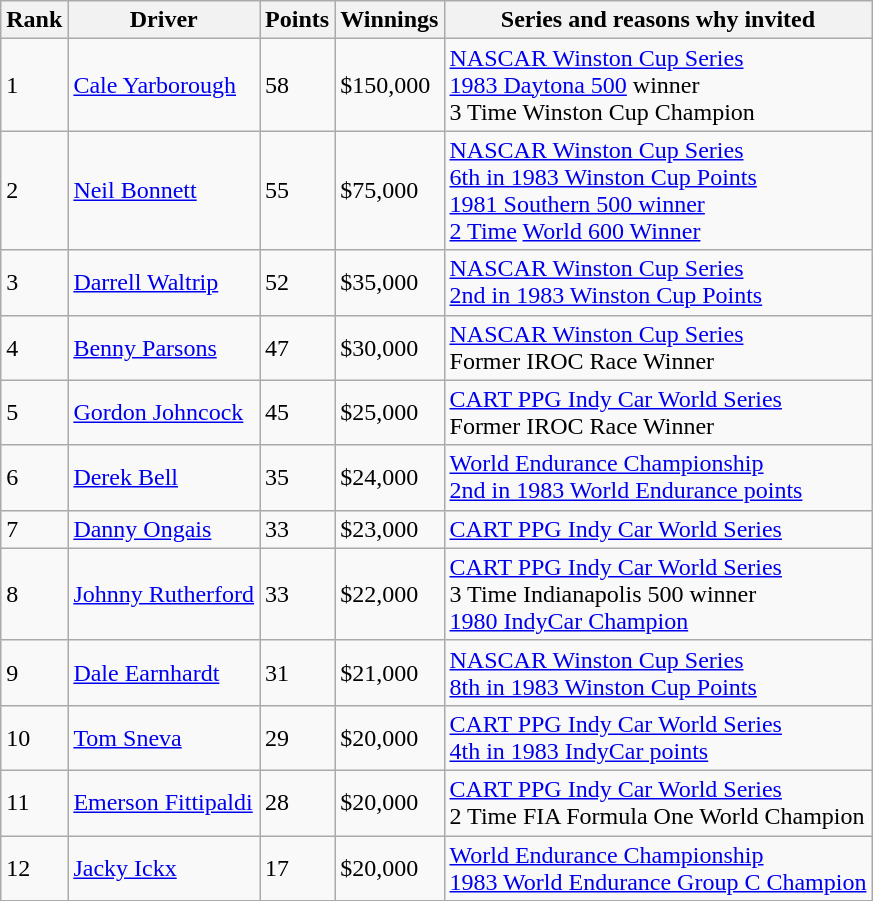<table class="wikitable">
<tr>
<th><strong>Rank</strong></th>
<th><strong>Driver</strong></th>
<th><strong>Points</strong></th>
<th><strong>Winnings</strong></th>
<th><strong>Series and reasons why invited</strong></th>
</tr>
<tr>
<td>1</td>
<td> <a href='#'>Cale Yarborough</a></td>
<td>58</td>
<td>$150,000</td>
<td><a href='#'>NASCAR Winston Cup Series</a><br><a href='#'>1983 Daytona 500</a> winner<br>3 Time Winston Cup Champion</td>
</tr>
<tr>
<td>2</td>
<td> <a href='#'>Neil Bonnett</a></td>
<td>55</td>
<td>$75,000</td>
<td><a href='#'>NASCAR Winston Cup Series</a><br><a href='#'>6th in 1983 Winston Cup Points</a><br><a href='#'>1981 Southern 500 winner</a><br><a href='#'>2 Time</a> <a href='#'>World 600 Winner</a></td>
</tr>
<tr>
<td>3</td>
<td> <a href='#'>Darrell Waltrip</a></td>
<td>52</td>
<td>$35,000</td>
<td><a href='#'>NASCAR Winston Cup Series</a><br><a href='#'>2nd in 1983 Winston Cup Points</a></td>
</tr>
<tr>
<td>4</td>
<td> <a href='#'>Benny Parsons</a></td>
<td>47</td>
<td>$30,000</td>
<td><a href='#'>NASCAR Winston Cup Series</a><br>Former IROC Race Winner</td>
</tr>
<tr>
<td>5</td>
<td> <a href='#'>Gordon Johncock</a></td>
<td>45</td>
<td>$25,000</td>
<td><a href='#'>CART PPG Indy Car World Series</a><br>Former IROC Race Winner</td>
</tr>
<tr>
<td>6</td>
<td> <a href='#'>Derek Bell</a></td>
<td>35</td>
<td>$24,000</td>
<td><a href='#'>World Endurance Championship</a><br><a href='#'>2nd in 1983 World Endurance points</a></td>
</tr>
<tr>
<td>7</td>
<td> <a href='#'>Danny Ongais</a></td>
<td>33</td>
<td>$23,000</td>
<td><a href='#'>CART PPG Indy Car World Series</a></td>
</tr>
<tr>
<td>8</td>
<td> <a href='#'>Johnny Rutherford</a></td>
<td>33</td>
<td>$22,000</td>
<td><a href='#'>CART PPG Indy Car World Series</a><br>3 Time Indianapolis 500 winner<br><a href='#'>1980 IndyCar Champion</a></td>
</tr>
<tr>
<td>9</td>
<td> <a href='#'>Dale Earnhardt</a></td>
<td>31</td>
<td>$21,000</td>
<td><a href='#'>NASCAR Winston Cup Series</a><br><a href='#'>8th in 1983 Winston Cup Points</a></td>
</tr>
<tr>
<td>10</td>
<td> <a href='#'>Tom Sneva</a></td>
<td>29</td>
<td>$20,000</td>
<td><a href='#'>CART PPG Indy Car World Series</a><br><a href='#'>4th in 1983 IndyCar points</a></td>
</tr>
<tr>
<td>11</td>
<td> <a href='#'>Emerson Fittipaldi</a></td>
<td>28</td>
<td>$20,000</td>
<td><a href='#'>CART PPG Indy Car World Series</a><br>2 Time FIA Formula One World Champion</td>
</tr>
<tr>
<td>12</td>
<td> <a href='#'>Jacky Ickx</a></td>
<td>17</td>
<td>$20,000</td>
<td><a href='#'>World Endurance Championship</a><br><a href='#'>1983 World Endurance Group C Champion</a></td>
</tr>
</table>
